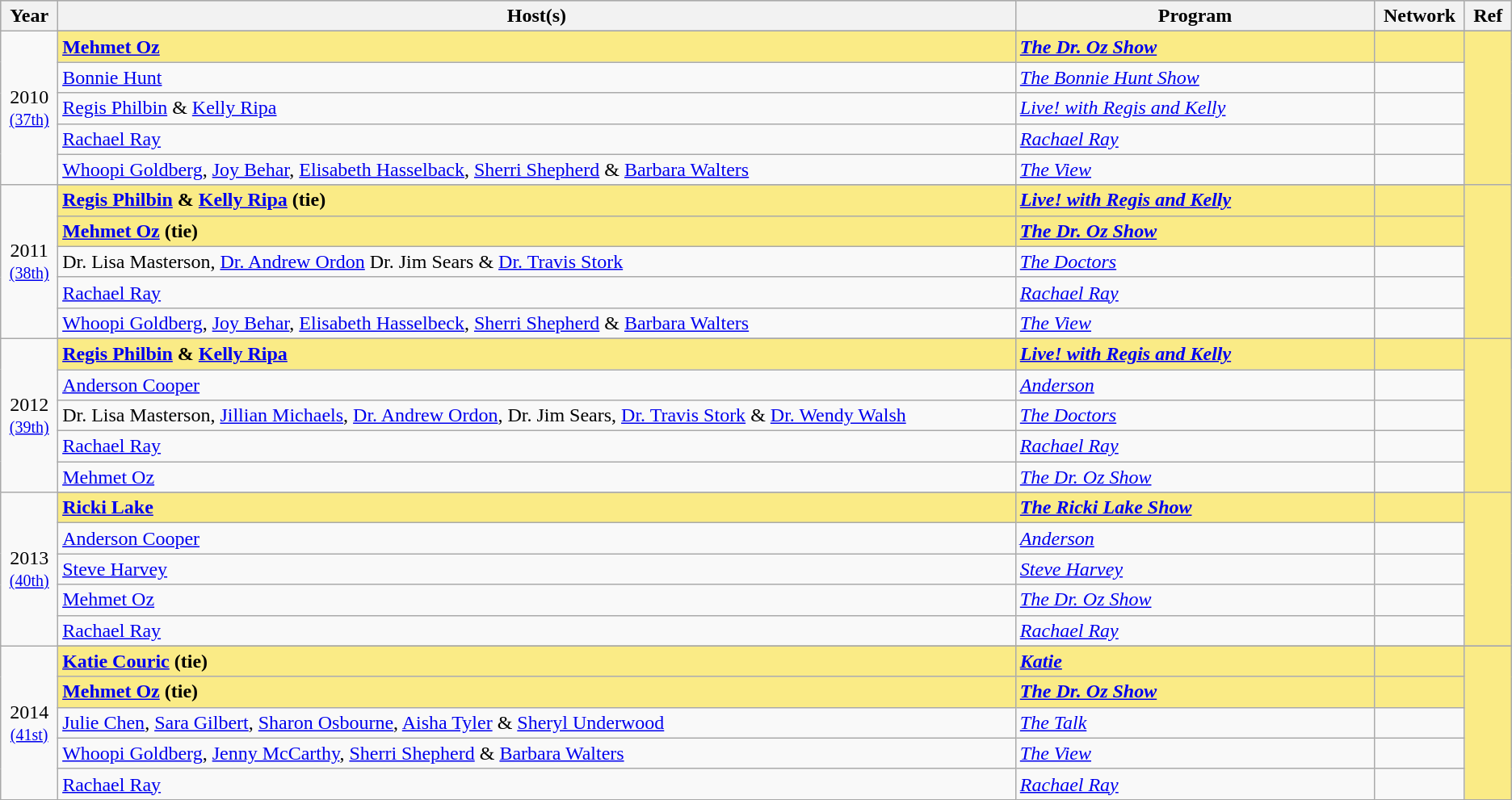<table class="wikitable">
<tr style="background:#bebebe;">
<th style="width:1%;">Year</th>
<th style="width:40%;">Host(s)</th>
<th style="width:15%;">Program</th>
<th style="width:1%;">Network</th>
<th style="width:1%;">Ref</th>
</tr>
<tr>
<td rowspan=6 style="text-align:center">2010 <br><small><a href='#'>(37th)</a></small></td>
</tr>
<tr style="background:#FAEB86">
<td><strong><a href='#'>Mehmet Oz</a></strong></td>
<td><strong><em><a href='#'>The Dr. Oz Show</a></em></strong></td>
<td></td>
<td rowspan=6></td>
</tr>
<tr>
<td><a href='#'>Bonnie Hunt</a></td>
<td><em><a href='#'>The Bonnie Hunt Show</a></em></td>
<td></td>
</tr>
<tr>
<td><a href='#'>Regis Philbin</a> & <a href='#'>Kelly Ripa</a></td>
<td><em><a href='#'>Live! with Regis and Kelly</a></em></td>
<td></td>
</tr>
<tr>
<td><a href='#'>Rachael Ray</a></td>
<td><em><a href='#'>Rachael Ray</a></em></td>
<td></td>
</tr>
<tr>
<td><a href='#'>Whoopi Goldberg</a>, <a href='#'>Joy Behar</a>, <a href='#'>Elisabeth Hasselback</a>, <a href='#'>Sherri Shepherd</a> & <a href='#'>Barbara Walters</a></td>
<td><em><a href='#'>The View</a></em></td>
<td></td>
</tr>
<tr>
<td rowspan=6 style="text-align:center">2011 <br><small><a href='#'>(38th)</a></small></td>
</tr>
<tr style="background:#FAEB86">
<td><strong><a href='#'>Regis Philbin</a> & <a href='#'>Kelly Ripa</a></strong>    <strong>(tie)</strong></td>
<td><strong><em><a href='#'>Live! with Regis and Kelly</a></em></strong></td>
<td></td>
<td rowspan=6></td>
</tr>
<tr style="background:#FAEB86">
<td><strong><a href='#'>Mehmet Oz</a></strong>   <strong>(tie)</strong></td>
<td><strong><em><a href='#'>The Dr. Oz Show</a></em></strong></td>
<td></td>
</tr>
<tr>
<td>Dr. Lisa Masterson,  <a href='#'>Dr. Andrew Ordon</a> Dr. Jim Sears & <a href='#'>Dr. Travis Stork</a></td>
<td><em><a href='#'>The Doctors</a></em></td>
<td></td>
</tr>
<tr>
<td><a href='#'>Rachael Ray</a></td>
<td><em><a href='#'>Rachael Ray</a></em></td>
<td></td>
</tr>
<tr>
<td><a href='#'>Whoopi Goldberg</a>, <a href='#'>Joy Behar</a>, <a href='#'>Elisabeth Hasselbeck</a>, <a href='#'>Sherri Shepherd</a> & <a href='#'>Barbara Walters</a></td>
<td><em><a href='#'>The View</a></em></td>
<td></td>
</tr>
<tr>
<td rowspan=6 style="text-align:center">2012 <br><small><a href='#'>(39th)</a></small></td>
</tr>
<tr style="background:#FAEB86">
<td><strong><a href='#'>Regis Philbin</a> & <a href='#'>Kelly Ripa</a></strong></td>
<td><strong><em><a href='#'>Live! with Regis and Kelly</a></em></strong></td>
<td></td>
<td rowspan=6></td>
</tr>
<tr>
<td><a href='#'>Anderson Cooper</a></td>
<td><em><a href='#'>Anderson</a></em></td>
<td></td>
</tr>
<tr>
<td>Dr. Lisa Masterson, <a href='#'>Jillian Michaels</a>,  <a href='#'>Dr. Andrew Ordon</a>, Dr. Jim Sears, <a href='#'>Dr. Travis Stork</a> & <a href='#'>Dr. Wendy Walsh</a></td>
<td><em><a href='#'>The Doctors</a></em></td>
<td></td>
</tr>
<tr>
<td><a href='#'>Rachael Ray</a></td>
<td><em><a href='#'>Rachael Ray</a></em></td>
<td></td>
</tr>
<tr>
<td><a href='#'>Mehmet Oz</a></td>
<td><em><a href='#'>The Dr. Oz Show</a></em></td>
<td></td>
</tr>
<tr>
<td rowspan="6" style="text-align:center">2013 <br><small><a href='#'>(40th)</a></small></td>
</tr>
<tr style="background:#FAEB86">
<td><strong><a href='#'>Ricki Lake</a></strong></td>
<td><strong><em><a href='#'>The Ricki Lake Show</a></em></strong></td>
<td></td>
<td rowspan="5"></td>
</tr>
<tr>
<td><a href='#'>Anderson Cooper</a></td>
<td><em><a href='#'>Anderson</a></em></td>
<td></td>
</tr>
<tr>
<td><a href='#'>Steve Harvey</a></td>
<td><em><a href='#'>Steve Harvey</a></em></td>
<td></td>
</tr>
<tr>
<td><a href='#'>Mehmet Oz</a></td>
<td><em><a href='#'>The Dr. Oz Show</a></em></td>
<td></td>
</tr>
<tr>
<td><a href='#'>Rachael Ray</a></td>
<td><em><a href='#'>Rachael Ray</a></em></td>
<td></td>
</tr>
<tr>
<td rowspan="6" style="text-align:center">2014 <br><small><a href='#'>(41st)</a></small></td>
</tr>
<tr style="background:#FAEB86">
<td><strong><a href='#'>Katie Couric</a></strong>    <strong>(tie)</strong></td>
<td><strong><em><a href='#'>Katie</a></em></strong></td>
<td></td>
<td rowspan=6></td>
</tr>
<tr style="background:#FAEB86">
<td><strong><a href='#'>Mehmet Oz</a></strong>   <strong>(tie)</strong></td>
<td><strong><em><a href='#'>The Dr. Oz Show</a></em></strong></td>
<td></td>
</tr>
<tr>
<td><a href='#'>Julie Chen</a>, <a href='#'>Sara Gilbert</a>, <a href='#'>Sharon Osbourne</a>, <a href='#'>Aisha Tyler</a> & <a href='#'>Sheryl Underwood</a></td>
<td><em><a href='#'>The Talk</a></em></td>
<td></td>
</tr>
<tr>
<td><a href='#'>Whoopi Goldberg</a>, <a href='#'>Jenny McCarthy</a>, <a href='#'>Sherri Shepherd</a> & <a href='#'>Barbara Walters</a></td>
<td><em><a href='#'>The View</a></em></td>
<td></td>
</tr>
<tr>
<td><a href='#'>Rachael Ray</a></td>
<td><em><a href='#'>Rachael Ray</a></em></td>
<td></td>
</tr>
</table>
